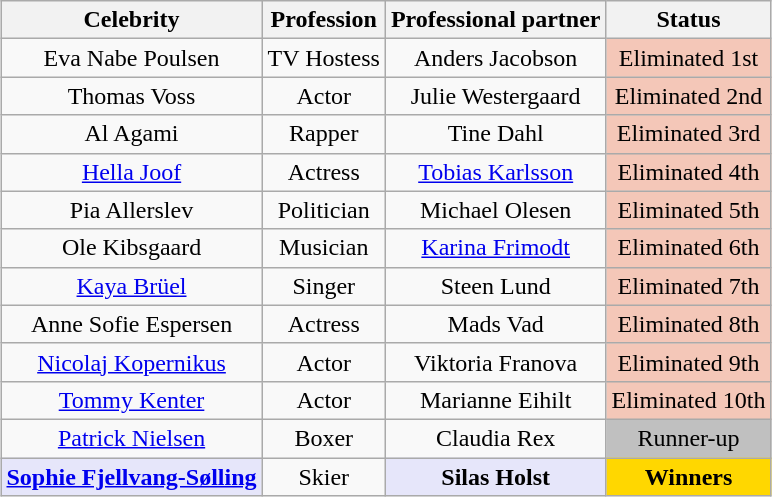<table class= "wikitable sortable" style="text-align: center; margin:auto; align: center">
<tr>
<th>Celebrity</th>
<th>Profession</th>
<th>Professional partner</th>
<th>Status</th>
</tr>
<tr>
<td>Eva Nabe Poulsen</td>
<td>TV Hostess</td>
<td>Anders Jacobson</td>
<td style="background:#f4c7b8;">Eliminated 1st</td>
</tr>
<tr>
<td>Thomas Voss</td>
<td>Actor</td>
<td>Julie Westergaard</td>
<td style="background:#f4c7b8;">Eliminated 2nd</td>
</tr>
<tr>
<td>Al Agami</td>
<td>Rapper</td>
<td>Tine Dahl</td>
<td style="background:#f4c7b8;">Eliminated 3rd</td>
</tr>
<tr>
<td><a href='#'>Hella Joof</a></td>
<td>Actress</td>
<td><a href='#'>Tobias Karlsson</a></td>
<td style="background:#f4c7b8;">Eliminated 4th</td>
</tr>
<tr>
<td>Pia Allerslev</td>
<td>Politician</td>
<td>Michael Olesen</td>
<td style="background:#f4c7b8;">Eliminated 5th</td>
</tr>
<tr>
<td>Ole Kibsgaard</td>
<td>Musician</td>
<td><a href='#'>Karina Frimodt</a></td>
<td style="background:#f4c7b8;">Eliminated 6th</td>
</tr>
<tr>
<td><a href='#'>Kaya Brüel</a></td>
<td>Singer</td>
<td>Steen Lund</td>
<td style="background:#f4c7b8;">Eliminated 7th</td>
</tr>
<tr>
<td>Anne Sofie Espersen</td>
<td>Actress</td>
<td>Mads Vad</td>
<td style="background:#f4c7b8;">Eliminated 8th</td>
</tr>
<tr>
<td><a href='#'>Nicolaj Kopernikus</a></td>
<td>Actor</td>
<td>Viktoria Franova</td>
<td style="background:#f4c7b8;">Eliminated 9th</td>
</tr>
<tr>
<td><a href='#'>Tommy Kenter</a></td>
<td>Actor</td>
<td>Marianne Eihilt</td>
<td style="background:#f4c7b8;">Eliminated 10th</td>
</tr>
<tr>
<td><a href='#'>Patrick Nielsen</a></td>
<td>Boxer</td>
<td>Claudia Rex</td>
<td style="background:silver;">Runner-up</td>
</tr>
<tr>
<td style="background:lavender;"><strong><a href='#'>Sophie Fjellvang-Sølling</a></strong></td>
<td>Skier</td>
<td style="background:lavender;"><strong>Silas Holst</strong></td>
<td style="background:gold;"><strong>Winners</strong></td>
</tr>
</table>
